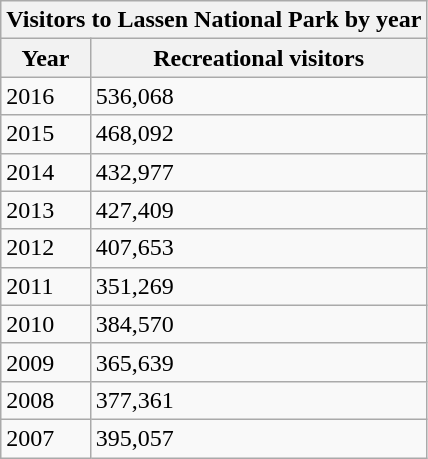<table class="wikitable" style="border:1px black;">
<tr>
<th colspan="2">Visitors to Lassen National Park by year</th>
</tr>
<tr>
<th>Year</th>
<th>Recreational visitors</th>
</tr>
<tr>
<td>2016</td>
<td>536,068</td>
</tr>
<tr>
<td>2015</td>
<td>468,092</td>
</tr>
<tr>
<td>2014</td>
<td>432,977</td>
</tr>
<tr>
<td>2013</td>
<td>427,409</td>
</tr>
<tr>
<td>2012</td>
<td>407,653</td>
</tr>
<tr>
<td>2011</td>
<td>351,269</td>
</tr>
<tr>
<td>2010</td>
<td>384,570</td>
</tr>
<tr>
<td>2009</td>
<td>365,639</td>
</tr>
<tr>
<td>2008</td>
<td>377,361</td>
</tr>
<tr>
<td>2007</td>
<td>395,057</td>
</tr>
</table>
